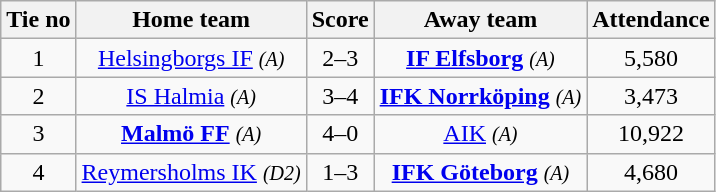<table class="wikitable" style="text-align:center">
<tr>
<th style= width="40px">Tie no</th>
<th style= width="150px">Home team</th>
<th style= width="60px">Score</th>
<th style= width="150px">Away team</th>
<th style= width="30px">Attendance</th>
</tr>
<tr>
<td>1</td>
<td><a href='#'>Helsingborgs IF</a> <em><small>(A)</small></em></td>
<td>2–3</td>
<td><strong><a href='#'>IF Elfsborg</a></strong> <em><small>(A)</small></em></td>
<td>5,580</td>
</tr>
<tr>
<td>2</td>
<td><a href='#'>IS Halmia</a> <em><small>(A)</small></em></td>
<td>3–4</td>
<td><strong><a href='#'>IFK Norrköping</a></strong> <em><small>(A)</small></em></td>
<td>3,473</td>
</tr>
<tr>
<td>3</td>
<td><strong><a href='#'>Malmö FF</a></strong> <em><small>(A)</small></em></td>
<td>4–0</td>
<td><a href='#'>AIK</a> <em><small>(A)</small></em></td>
<td>10,922</td>
</tr>
<tr>
<td>4</td>
<td><a href='#'>Reymersholms IK</a> <em><small>(D2)</small></em></td>
<td>1–3</td>
<td><strong><a href='#'>IFK Göteborg</a></strong> <em><small>(A)</small></em></td>
<td>4,680</td>
</tr>
</table>
